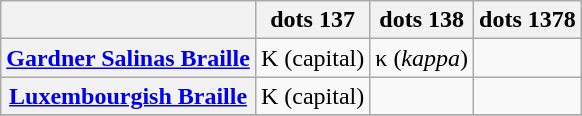<table class="wikitable">
<tr>
<th></th>
<th>dots 137</th>
<th>dots 138</th>
<th>dots 1378</th>
</tr>
<tr>
<th align=left><a href='#'>Gardner Salinas Braille</a></th>
<td>K (capital)</td>
<td>κ (<em>kappa</em>)</td>
<td></td>
</tr>
<tr>
<th align=left><a href='#'>Luxembourgish Braille</a></th>
<td>K (capital)</td>
<td></td>
<td></td>
</tr>
<tr>
</tr>
</table>
